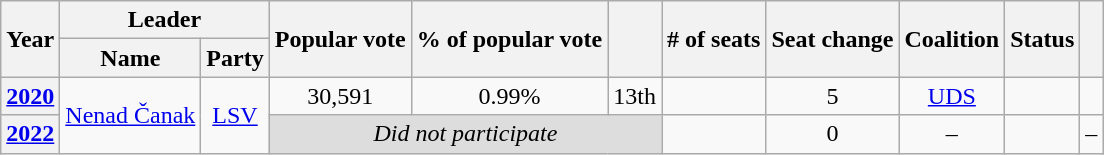<table class="wikitable" style="text-align:center">
<tr>
<th rowspan="2">Year</th>
<th colspan="2">Leader</th>
<th rowspan="2">Popular vote</th>
<th rowspan="2">% of popular vote</th>
<th rowspan="2"></th>
<th rowspan="2"># of seats</th>
<th rowspan="2">Seat change</th>
<th rowspan="2">Coalition</th>
<th rowspan="2">Status</th>
<th rowspan="2"></th>
</tr>
<tr>
<th>Name</th>
<th>Party</th>
</tr>
<tr>
<th><a href='#'>2020</a></th>
<td rowspan="2"><a href='#'>Nenad Čanak</a></td>
<td rowspan="2"><a href='#'>LSV</a></td>
<td>30,591</td>
<td>0.99%</td>
<td> 13th</td>
<td></td>
<td> 5</td>
<td><a href='#'>UDS</a></td>
<td></td>
<td></td>
</tr>
<tr>
<th><a href='#'>2022</a></th>
<td colspan="3" style="background:#ddd"><em>Did not participate</em></td>
<td></td>
<td> 0</td>
<td>–</td>
<td></td>
<td>–</td>
</tr>
</table>
